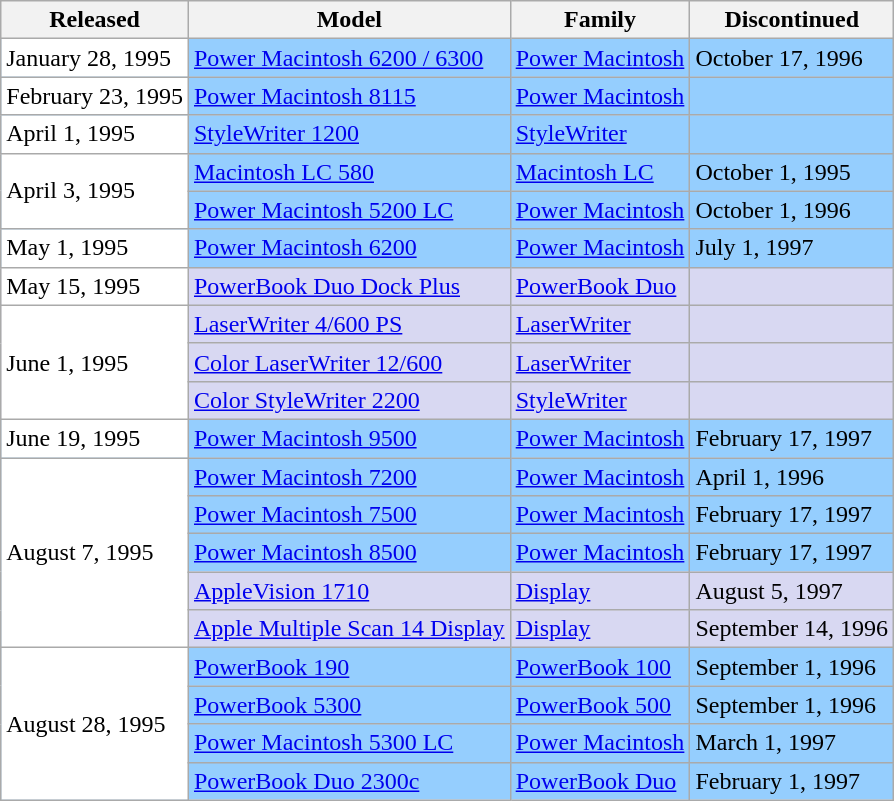<table class="wikitable">
<tr>
<th>Released</th>
<th>Model</th>
<th>Family</th>
<th>Discontinued</th>
</tr>
<tr bgcolor=#95CEFE>
<td bgcolor=#FFF>January 28, 1995</td>
<td><a href='#'>Power Macintosh 6200 / 6300</a></td>
<td><a href='#'>Power Macintosh</a></td>
<td>October 17, 1996</td>
</tr>
<tr bgcolor=#95CEFE>
<td bgcolor=#FFF>February 23, 1995</td>
<td><a href='#'>Power Macintosh 8115</a></td>
<td><a href='#'>Power Macintosh</a></td>
<td></td>
</tr>
<tr bgcolor=#95CEFE>
<td bgcolor=#FFF>April 1, 1995</td>
<td><a href='#'>StyleWriter 1200</a></td>
<td><a href='#'>StyleWriter</a></td>
<td></td>
</tr>
<tr bgcolor=#95CEFE>
<td bgcolor=#FFF rowspan=2>April 3, 1995</td>
<td><a href='#'>Macintosh LC 580</a></td>
<td><a href='#'>Macintosh LC</a></td>
<td>October 1, 1995</td>
</tr>
<tr bgcolor=#95CEFE>
<td><a href='#'>Power Macintosh 5200 LC</a></td>
<td><a href='#'>Power Macintosh</a></td>
<td>October 1, 1996</td>
</tr>
<tr bgcolor=#95CEFE>
<td bgcolor=#FFF>May 1, 1995</td>
<td><a href='#'>Power Macintosh 6200</a></td>
<td><a href='#'>Power Macintosh</a></td>
<td>July 1, 1997</td>
</tr>
<tr bgcolor=#D8D8F2>
<td bgcolor=#FFF>May 15, 1995</td>
<td><a href='#'>PowerBook Duo Dock Plus</a></td>
<td><a href='#'>PowerBook Duo</a></td>
<td></td>
</tr>
<tr bgcolor=#D8D8F2>
<td bgcolor=#FFF rowspan=3>June 1, 1995</td>
<td><a href='#'>LaserWriter 4/600 PS</a></td>
<td><a href='#'>LaserWriter</a></td>
<td></td>
</tr>
<tr bgcolor=#D8D8F2>
<td><a href='#'>Color LaserWriter 12/600</a></td>
<td><a href='#'>LaserWriter</a></td>
<td></td>
</tr>
<tr bgcolor=#D8D8F2>
<td><a href='#'>Color StyleWriter 2200</a></td>
<td><a href='#'>StyleWriter</a></td>
<td></td>
</tr>
<tr bgcolor=#95CEFE>
<td bgcolor=#FFF>June 19, 1995</td>
<td><a href='#'>Power Macintosh 9500</a></td>
<td><a href='#'>Power Macintosh</a></td>
<td>February 17, 1997</td>
</tr>
<tr bgcolor=#95CEFE>
<td bgcolor=#FFF rowspan=5>August 7, 1995</td>
<td><a href='#'>Power Macintosh 7200</a></td>
<td><a href='#'>Power Macintosh</a></td>
<td>April 1, 1996</td>
</tr>
<tr bgcolor=#95CEFE>
<td><a href='#'>Power Macintosh 7500</a></td>
<td><a href='#'>Power Macintosh</a></td>
<td>February 17, 1997</td>
</tr>
<tr bgcolor=#95CEFE>
<td><a href='#'>Power Macintosh 8500</a></td>
<td><a href='#'>Power Macintosh</a></td>
<td>February 17, 1997</td>
</tr>
<tr bgcolor=#D8D8F2>
<td><a href='#'>AppleVision 1710</a></td>
<td><a href='#'>Display</a></td>
<td>August 5, 1997</td>
</tr>
<tr bgcolor=#D8D8F2>
<td><a href='#'>Apple Multiple Scan 14 Display</a></td>
<td><a href='#'>Display</a></td>
<td>September 14, 1996</td>
</tr>
<tr bgcolor=#95CEFE>
<td bgcolor=#FFF rowspan=4>August 28, 1995</td>
<td><a href='#'>PowerBook 190</a></td>
<td><a href='#'>PowerBook 100</a></td>
<td>September 1, 1996</td>
</tr>
<tr bgcolor=#95CEFE>
<td><a href='#'>PowerBook 5300</a></td>
<td><a href='#'>PowerBook 500</a></td>
<td>September 1, 1996</td>
</tr>
<tr bgcolor=#95CEFE>
<td><a href='#'>Power Macintosh 5300 LC</a></td>
<td><a href='#'>Power Macintosh</a></td>
<td>March 1, 1997</td>
</tr>
<tr bgcolor=#95CEFE>
<td><a href='#'>PowerBook Duo 2300c</a></td>
<td><a href='#'>PowerBook Duo</a></td>
<td>February 1, 1997</td>
</tr>
</table>
